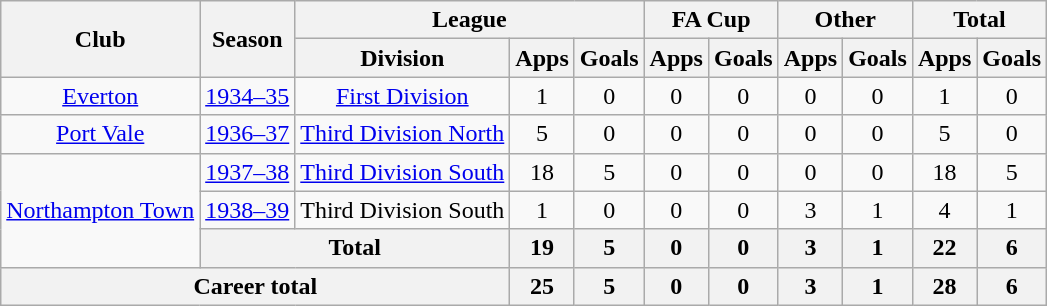<table class="wikitable" style="text-align: center;">
<tr>
<th rowspan="2">Club</th>
<th rowspan="2">Season</th>
<th colspan="3">League</th>
<th colspan="2">FA Cup</th>
<th colspan="2">Other</th>
<th colspan="2">Total</th>
</tr>
<tr>
<th>Division</th>
<th>Apps</th>
<th>Goals</th>
<th>Apps</th>
<th>Goals</th>
<th>Apps</th>
<th>Goals</th>
<th>Apps</th>
<th>Goals</th>
</tr>
<tr>
<td><a href='#'>Everton</a></td>
<td><a href='#'>1934–35</a></td>
<td><a href='#'>First Division</a></td>
<td>1</td>
<td>0</td>
<td>0</td>
<td>0</td>
<td>0</td>
<td>0</td>
<td>1</td>
<td>0</td>
</tr>
<tr>
<td><a href='#'>Port Vale</a></td>
<td><a href='#'>1936–37</a></td>
<td><a href='#'>Third Division North</a></td>
<td>5</td>
<td>0</td>
<td>0</td>
<td>0</td>
<td>0</td>
<td>0</td>
<td>5</td>
<td>0</td>
</tr>
<tr>
<td rowspan="3"><a href='#'>Northampton Town</a></td>
<td><a href='#'>1937–38</a></td>
<td><a href='#'>Third Division South</a></td>
<td>18</td>
<td>5</td>
<td>0</td>
<td>0</td>
<td>0</td>
<td>0</td>
<td>18</td>
<td>5</td>
</tr>
<tr>
<td><a href='#'>1938–39</a></td>
<td>Third Division South</td>
<td>1</td>
<td>0</td>
<td>0</td>
<td>0</td>
<td>3</td>
<td>1</td>
<td>4</td>
<td>1</td>
</tr>
<tr>
<th colspan="2">Total</th>
<th>19</th>
<th>5</th>
<th>0</th>
<th>0</th>
<th>3</th>
<th>1</th>
<th>22</th>
<th>6</th>
</tr>
<tr>
<th colspan="3">Career total</th>
<th>25</th>
<th>5</th>
<th>0</th>
<th>0</th>
<th>3</th>
<th>1</th>
<th>28</th>
<th>6</th>
</tr>
</table>
